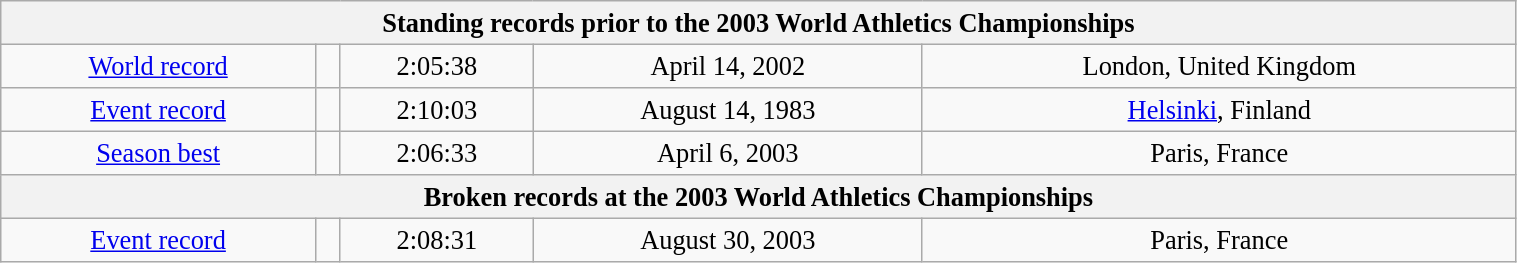<table class="wikitable" style=" text-align:center; font-size:110%;" width="80%">
<tr>
<th colspan="5">Standing records prior to the 2003 World Athletics Championships</th>
</tr>
<tr>
<td><a href='#'>World record</a></td>
<td></td>
<td>2:05:38</td>
<td>April 14, 2002</td>
<td> London, United Kingdom</td>
</tr>
<tr>
<td><a href='#'>Event record</a></td>
<td></td>
<td>2:10:03</td>
<td>August 14, 1983</td>
<td> <a href='#'>Helsinki</a>, Finland</td>
</tr>
<tr>
<td><a href='#'>Season best</a></td>
<td></td>
<td>2:06:33</td>
<td>April 6, 2003</td>
<td> Paris, France</td>
</tr>
<tr>
<th colspan="5">Broken records at the 2003 World Athletics Championships</th>
</tr>
<tr>
<td><a href='#'>Event record</a></td>
<td></td>
<td>2:08:31</td>
<td>August 30, 2003</td>
<td> Paris, France</td>
</tr>
</table>
